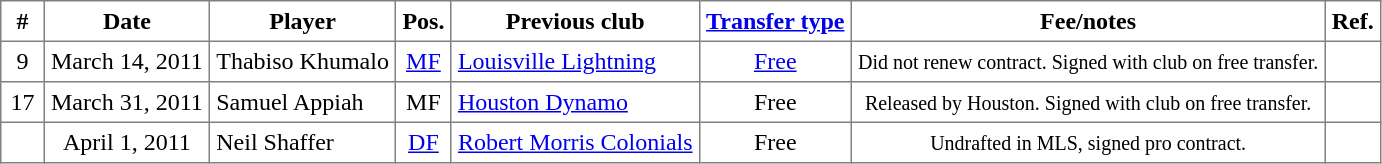<table class="toccolours" border="1" cellpadding="4" cellspacing="0" style="text-align:center; border-collapse: collapse; margin:0;">
<tr>
<th width=20>#</th>
<th>Date</th>
<th>Player</th>
<th width=25>Pos.</th>
<th>Previous club</th>
<th><a href='#'>Transfer type</a></th>
<th>Fee/notes</th>
<th width=20>Ref.</th>
</tr>
<tr>
<td>9</td>
<td>March 14, 2011</td>
<td align=left> Thabiso Khumalo</td>
<td><a href='#'>MF</a></td>
<td align=left> <a href='#'>Louisville Lightning</a></td>
<td><a href='#'>Free</a></td>
<td><small>Did not renew contract. Signed with club on free transfer.</small></td>
<td></td>
</tr>
<tr>
<td>17</td>
<td>March 31, 2011</td>
<td align=left> Samuel Appiah</td>
<td>MF</td>
<td align=left> <a href='#'>Houston Dynamo</a></td>
<td>Free</td>
<td><small>Released by Houston. Signed with club on free transfer.</small></td>
<td></td>
</tr>
<tr>
<td></td>
<td>April 1, 2011</td>
<td align=left> Neil Shaffer</td>
<td><a href='#'>DF</a></td>
<td align=left> <a href='#'>Robert Morris Colonials</a></td>
<td>Free</td>
<td><small>Undrafted in MLS, signed pro contract.</small></td>
<td></td>
</tr>
</table>
